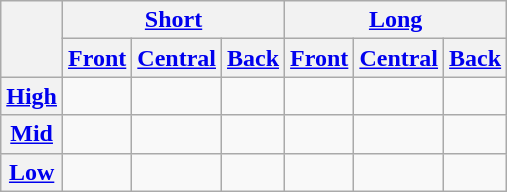<table class="wikitable">
<tr>
<th rowspan=2></th>
<th colspan=3><a href='#'>Short</a></th>
<th colspan=3><a href='#'>Long</a></th>
</tr>
<tr>
<th><a href='#'>Front</a></th>
<th><a href='#'>Central</a></th>
<th><a href='#'>Back</a></th>
<th><a href='#'>Front</a></th>
<th><a href='#'>Central</a></th>
<th><a href='#'>Back</a></th>
</tr>
<tr>
<th><a href='#'>High</a></th>
<td> </td>
<td> </td>
<td> </td>
<td> </td>
<td> </td>
<td></td>
</tr>
<tr>
<th><a href='#'>Mid</a></th>
<td> </td>
<td></td>
<td> </td>
<td> </td>
<td></td>
<td></td>
</tr>
<tr>
<th><a href='#'>Low</a></th>
<td></td>
<td> </td>
<td></td>
<td></td>
<td> </td>
<td></td>
</tr>
</table>
